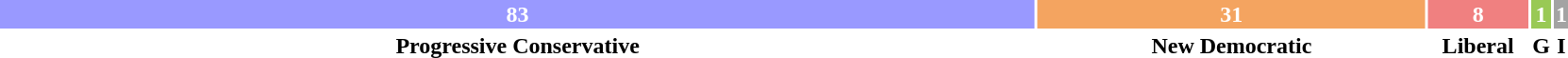<table style="width:88%; text-align:center;">
<tr style="color:white;">
<td style="background:#9999FF; width:66.94%;"><strong>83</strong></td>
<td style="background:#F4A460; width:25.00%;"><strong>31</strong></td>
<td style="background:#F08080; width:06.45%;"><strong>8</strong></td>
<td style="background:#99C955; width:00.80%;"><strong>1</strong></td>
<td style="background:#A3A3A3; width:00.80%;"><strong>1</strong></td>
</tr>
<tr>
<td><span><strong>Progressive Conservative</strong></span></td>
<td><span><strong>New Democratic</strong></span></td>
<td><span><strong>Liberal</strong></span></td>
<td><span><strong>G</strong></span></td>
<td><span><strong>I</strong></span></td>
</tr>
</table>
